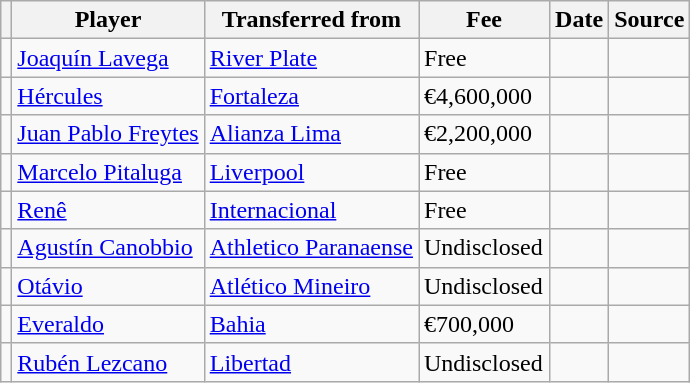<table class="wikitable plainrowheaders sortable">
<tr>
<th></th>
<th scope="col">Player</th>
<th>Transferred from</th>
<th style="width: 80px;">Fee</th>
<th scope="col">Date</th>
<th scope="col">Source</th>
</tr>
<tr>
<td align="center"></td>
<td> <a href='#'>Joaquín Lavega</a></td>
<td> <a href='#'>River Plate</a></td>
<td>Free</td>
<td></td>
<td></td>
</tr>
<tr>
<td align="center"></td>
<td> <a href='#'>Hércules</a></td>
<td> <a href='#'>Fortaleza</a></td>
<td>€4,600,000</td>
<td></td>
<td></td>
</tr>
<tr>
<td align="center"></td>
<td> <a href='#'>Juan Pablo Freytes</a></td>
<td> <a href='#'>Alianza Lima</a></td>
<td>€2,200,000</td>
<td></td>
<td></td>
</tr>
<tr>
<td align="center"></td>
<td> <a href='#'>Marcelo Pitaluga</a></td>
<td> <a href='#'>Liverpool</a></td>
<td>Free</td>
<td></td>
<td></td>
</tr>
<tr>
<td align="center"></td>
<td> <a href='#'>Renê</a></td>
<td> <a href='#'>Internacional</a></td>
<td>Free</td>
<td></td>
<td></td>
</tr>
<tr>
<td align="center"></td>
<td> <a href='#'>Agustín Canobbio</a></td>
<td> <a href='#'>Athletico Paranaense</a></td>
<td>Undisclosed</td>
<td></td>
<td></td>
</tr>
<tr>
<td align="center"></td>
<td> <a href='#'>Otávio</a></td>
<td> <a href='#'>Atlético Mineiro</a></td>
<td>Undisclosed</td>
<td></td>
<td></td>
</tr>
<tr>
<td align="center"></td>
<td> <a href='#'>Everaldo</a></td>
<td> <a href='#'>Bahia</a></td>
<td>€700,000</td>
<td></td>
<td></td>
</tr>
<tr>
<td align="center"></td>
<td> <a href='#'>Rubén Lezcano</a></td>
<td> <a href='#'>Libertad</a></td>
<td>Undisclosed</td>
<td></td>
<td></td>
</tr>
</table>
